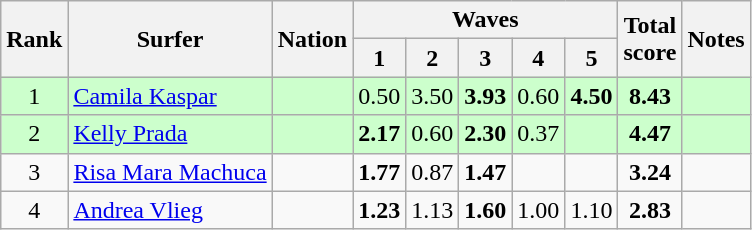<table class="wikitable sortable" style="text-align:center">
<tr>
<th rowspan=2>Rank</th>
<th rowspan=2>Surfer</th>
<th rowspan=2>Nation</th>
<th colspan=5>Waves</th>
<th rowspan=2>Total<br>score</th>
<th rowspan=2>Notes</th>
</tr>
<tr>
<th>1</th>
<th>2</th>
<th>3</th>
<th>4</th>
<th>5</th>
</tr>
<tr bgcolor=ccffcc>
<td>1</td>
<td align=left><a href='#'>Camila Kaspar</a></td>
<td align=left></td>
<td>0.50</td>
<td>3.50</td>
<td><strong>3.93</strong></td>
<td>0.60</td>
<td><strong>4.50</strong></td>
<td><strong>8.43</strong></td>
<td></td>
</tr>
<tr bgcolor=ccffcc>
<td>2</td>
<td align=left><a href='#'>Kelly Prada</a></td>
<td align=left></td>
<td><strong>2.17</strong></td>
<td>0.60</td>
<td><strong>2.30</strong></td>
<td>0.37</td>
<td></td>
<td><strong>4.47</strong></td>
<td></td>
</tr>
<tr>
<td>3</td>
<td align=left><a href='#'>Risa Mara Machuca</a></td>
<td align=left></td>
<td><strong>1.77</strong></td>
<td>0.87</td>
<td><strong>1.47</strong></td>
<td></td>
<td></td>
<td><strong>3.24</strong></td>
<td></td>
</tr>
<tr>
<td>4</td>
<td align=left><a href='#'>Andrea Vlieg</a></td>
<td align=left></td>
<td><strong>1.23</strong></td>
<td>1.13</td>
<td><strong>1.60</strong></td>
<td>1.00</td>
<td>1.10</td>
<td><strong>2.83</strong></td>
<td></td>
</tr>
</table>
